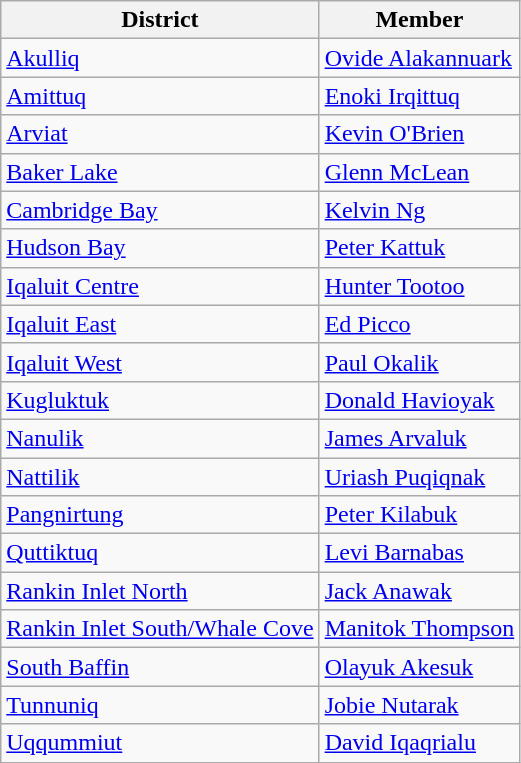<table class="wikitable">
<tr>
<th>District</th>
<th>Member </th>
</tr>
<tr>
<td><a href='#'>Akulliq</a></td>
<td><a href='#'>Ovide Alakannuark</a></td>
</tr>
<tr>
<td><a href='#'>Amittuq</a></td>
<td><a href='#'>Enoki Irqittuq</a></td>
</tr>
<tr>
<td><a href='#'>Arviat</a></td>
<td><a href='#'>Kevin O'Brien</a></td>
</tr>
<tr>
<td><a href='#'>Baker Lake</a></td>
<td><a href='#'>Glenn McLean</a></td>
</tr>
<tr>
<td><a href='#'>Cambridge Bay</a></td>
<td><a href='#'>Kelvin Ng</a></td>
</tr>
<tr>
<td><a href='#'>Hudson Bay</a></td>
<td><a href='#'>Peter Kattuk</a></td>
</tr>
<tr>
<td><a href='#'>Iqaluit Centre</a></td>
<td><a href='#'>Hunter Tootoo</a></td>
</tr>
<tr>
<td><a href='#'>Iqaluit East</a></td>
<td><a href='#'>Ed Picco</a></td>
</tr>
<tr>
<td><a href='#'>Iqaluit West</a></td>
<td><a href='#'>Paul Okalik</a></td>
</tr>
<tr>
<td><a href='#'>Kugluktuk</a></td>
<td><a href='#'>Donald Havioyak</a></td>
</tr>
<tr>
<td><a href='#'>Nanulik</a></td>
<td><a href='#'>James Arvaluk</a></td>
</tr>
<tr>
<td><a href='#'>Nattilik</a></td>
<td><a href='#'>Uriash Puqiqnak</a></td>
</tr>
<tr>
<td><a href='#'>Pangnirtung</a></td>
<td><a href='#'>Peter Kilabuk</a></td>
</tr>
<tr>
<td><a href='#'>Quttiktuq</a></td>
<td><a href='#'>Levi Barnabas</a></td>
</tr>
<tr>
<td><a href='#'>Rankin Inlet North</a></td>
<td><a href='#'>Jack Anawak</a></td>
</tr>
<tr>
<td><a href='#'>Rankin Inlet South/Whale Cove</a></td>
<td><a href='#'>Manitok Thompson</a></td>
</tr>
<tr>
<td><a href='#'>South Baffin</a></td>
<td><a href='#'>Olayuk Akesuk</a></td>
</tr>
<tr>
<td><a href='#'>Tunnuniq</a></td>
<td><a href='#'>Jobie Nutarak</a></td>
</tr>
<tr>
<td><a href='#'>Uqqummiut</a></td>
<td><a href='#'>David Iqaqrialu</a></td>
</tr>
</table>
